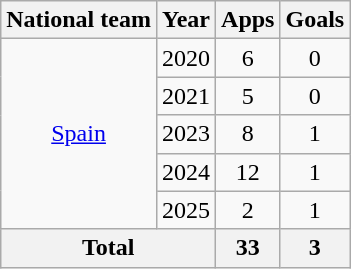<table class="wikitable" style="text-align: center;">
<tr>
<th>National team</th>
<th>Year</th>
<th>Apps</th>
<th>Goals</th>
</tr>
<tr>
<td rowspan="5"><a href='#'>Spain</a></td>
<td>2020</td>
<td>6</td>
<td>0</td>
</tr>
<tr>
<td>2021</td>
<td>5</td>
<td>0</td>
</tr>
<tr>
<td>2023</td>
<td>8</td>
<td>1</td>
</tr>
<tr>
<td>2024</td>
<td>12</td>
<td>1</td>
</tr>
<tr>
<td>2025</td>
<td>2</td>
<td>1</td>
</tr>
<tr>
<th colspan="2">Total</th>
<th>33</th>
<th>3</th>
</tr>
</table>
